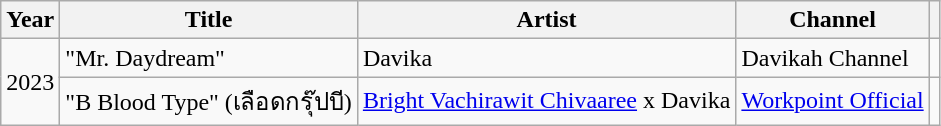<table class="wikitable sortable plainrowheaders">
<tr>
<th scope="col">Year</th>
<th scope="col">Title</th>
<th scope="col">Artist</th>
<th scope="col">Channel</th>
<th scope="col" class="unsortable"></th>
</tr>
<tr>
<td rowspan="2">2023</td>
<td>"Mr. Daydream"</td>
<td>Davika</td>
<td>Davikah Channel</td>
<td></td>
</tr>
<tr>
<td>"B Blood Type" (เลือดกรุ๊ปบี)</td>
<td><a href='#'>Bright Vachirawit Chivaaree</a> x Davika</td>
<td><a href='#'>Workpoint Official</a></td>
<td></td>
</tr>
</table>
